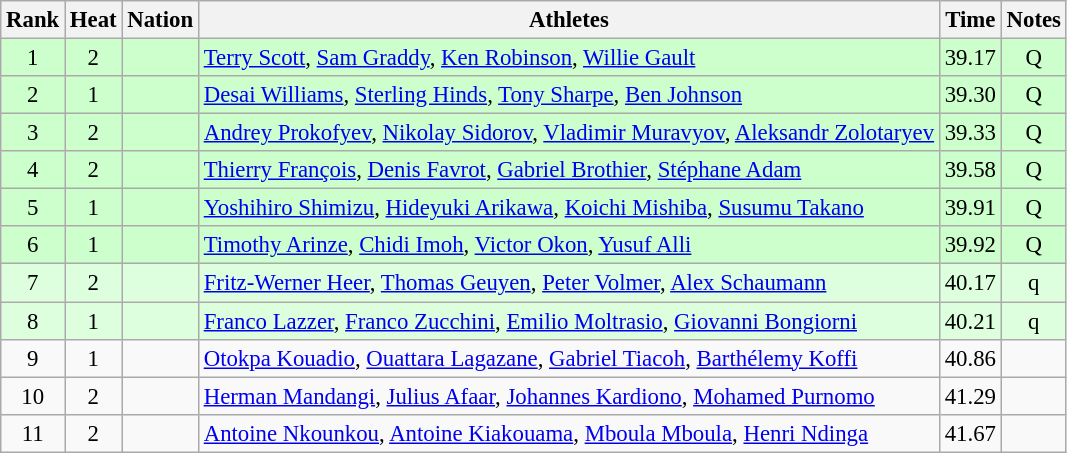<table class="wikitable sortable" style="text-align:center;font-size:95%">
<tr>
<th>Rank</th>
<th>Heat</th>
<th>Nation</th>
<th>Athletes</th>
<th>Time</th>
<th>Notes</th>
</tr>
<tr bgcolor=ccffcc>
<td>1</td>
<td>2</td>
<td align=left></td>
<td align=left><a href='#'>Terry Scott</a>, <a href='#'>Sam Graddy</a>, <a href='#'>Ken Robinson</a>, <a href='#'>Willie Gault</a></td>
<td>39.17</td>
<td>Q</td>
</tr>
<tr bgcolor=ccffcc>
<td>2</td>
<td>1</td>
<td align=left></td>
<td align=left><a href='#'>Desai Williams</a>, <a href='#'>Sterling Hinds</a>, <a href='#'>Tony Sharpe</a>, <a href='#'>Ben Johnson</a></td>
<td>39.30</td>
<td>Q</td>
</tr>
<tr bgcolor=ccffcc>
<td>3</td>
<td>2</td>
<td align=left></td>
<td align=left><a href='#'>Andrey Prokofyev</a>, <a href='#'>Nikolay Sidorov</a>, <a href='#'>Vladimir Muravyov</a>, <a href='#'>Aleksandr Zolotaryev</a></td>
<td>39.33</td>
<td>Q</td>
</tr>
<tr bgcolor=ccffcc>
<td>4</td>
<td>2</td>
<td align=left></td>
<td align=left><a href='#'>Thierry François</a>, <a href='#'>Denis Favrot</a>, <a href='#'>Gabriel Brothier</a>, <a href='#'>Stéphane Adam</a></td>
<td>39.58</td>
<td>Q</td>
</tr>
<tr bgcolor=ccffcc>
<td>5</td>
<td>1</td>
<td align=left></td>
<td align=left><a href='#'>Yoshihiro Shimizu</a>, <a href='#'>Hideyuki Arikawa</a>, <a href='#'>Koichi Mishiba</a>, <a href='#'>Susumu Takano</a></td>
<td>39.91</td>
<td>Q</td>
</tr>
<tr bgcolor=ccffcc>
<td>6</td>
<td>1</td>
<td align=left></td>
<td align=left><a href='#'>Timothy Arinze</a>, <a href='#'>Chidi Imoh</a>, <a href='#'>Victor Okon</a>, <a href='#'>Yusuf Alli</a></td>
<td>39.92</td>
<td>Q</td>
</tr>
<tr bgcolor=ddffdd>
<td>7</td>
<td>2</td>
<td align=left></td>
<td align=left><a href='#'>Fritz-Werner Heer</a>, <a href='#'>Thomas Geuyen</a>, <a href='#'>Peter Volmer</a>, <a href='#'>Alex Schaumann</a></td>
<td>40.17</td>
<td>q</td>
</tr>
<tr bgcolor=ddffdd>
<td>8</td>
<td>1</td>
<td align=left></td>
<td align=left><a href='#'>Franco Lazzer</a>, <a href='#'>Franco Zucchini</a>, <a href='#'>Emilio Moltrasio</a>, <a href='#'>Giovanni Bongiorni</a></td>
<td>40.21</td>
<td>q</td>
</tr>
<tr>
<td>9</td>
<td>1</td>
<td align=left></td>
<td align=left><a href='#'>Otokpa Kouadio</a>, <a href='#'>Ouattara Lagazane</a>, <a href='#'>Gabriel Tiacoh</a>, <a href='#'>Barthélemy Koffi</a></td>
<td>40.86</td>
<td></td>
</tr>
<tr>
<td>10</td>
<td>2</td>
<td align=left></td>
<td align=left><a href='#'>Herman Mandangi</a>, <a href='#'>Julius Afaar</a>, <a href='#'>Johannes Kardiono</a>, <a href='#'>Mohamed Purnomo</a></td>
<td>41.29</td>
<td></td>
</tr>
<tr>
<td>11</td>
<td>2</td>
<td align=left></td>
<td align=left><a href='#'>Antoine Nkounkou</a>, <a href='#'>Antoine Kiakouama</a>, <a href='#'>Mboula Mboula</a>, <a href='#'>Henri Ndinga</a></td>
<td>41.67</td>
<td></td>
</tr>
</table>
